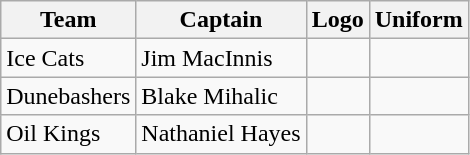<table class="wikitable">
<tr>
<th>Team</th>
<th>Captain</th>
<th>Logo</th>
<th>Uniform</th>
</tr>
<tr>
<td>Ice Cats</td>
<td>Jim MacInnis</td>
<td></td>
<td></td>
</tr>
<tr>
<td>Dunebashers</td>
<td>Blake Mihalic</td>
<td></td>
<td></td>
</tr>
<tr>
<td>Oil Kings</td>
<td>Nathaniel Hayes</td>
<td></td>
<td></td>
</tr>
</table>
